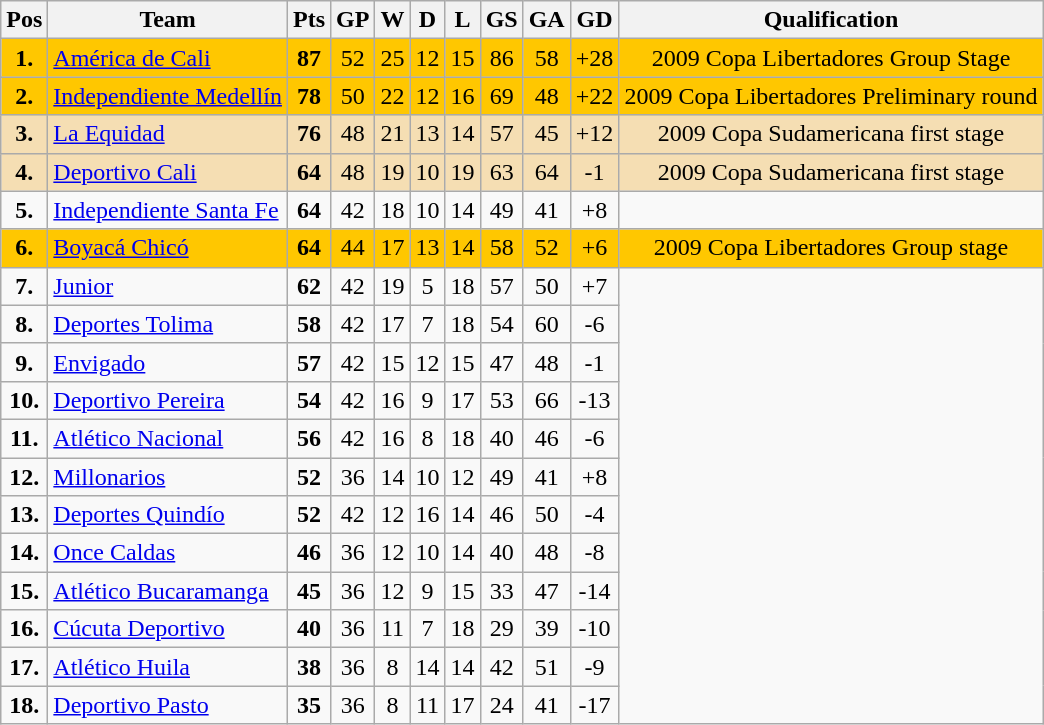<table class="wikitable sortable" style="text-align: center;">
<tr>
<th align="center">Pos</th>
<th align="center">Team</th>
<th align="center">Pts</th>
<th align="center">GP</th>
<th align="center">W</th>
<th align="center">D</th>
<th align="center">L</th>
<th align="center">GS</th>
<th align="center">GA</th>
<th align="center">GD</th>
<th align="center">Qualification</th>
</tr>
<tr style="background: #FFC700;">
<td><strong>1.</strong></td>
<td align="left"><a href='#'>América de Cali</a></td>
<td><strong>87</strong></td>
<td>52</td>
<td>25</td>
<td>12</td>
<td>15</td>
<td>86</td>
<td>58</td>
<td>+28</td>
<td>2009 Copa Libertadores Group Stage</td>
</tr>
<tr style="background: #FFC700;">
<td><strong>2.</strong></td>
<td align="left"><a href='#'>Independiente Medellín</a></td>
<td><strong>78</strong></td>
<td>50</td>
<td>22</td>
<td>12</td>
<td>16</td>
<td>69</td>
<td>48</td>
<td>+22</td>
<td>2009 Copa Libertadores Preliminary round</td>
</tr>
<tr style="background: wheat;">
<td><strong>3.</strong></td>
<td align="left"><a href='#'>La Equidad</a></td>
<td><strong>76</strong></td>
<td>48</td>
<td>21</td>
<td>13</td>
<td>14</td>
<td>57</td>
<td>45</td>
<td>+12</td>
<td>2009 Copa Sudamericana first stage</td>
</tr>
<tr style="background: wheat;">
<td><strong>4.</strong></td>
<td align="left"><a href='#'>Deportivo Cali</a></td>
<td><strong>64</strong></td>
<td>48</td>
<td>19</td>
<td>10</td>
<td>19</td>
<td>63</td>
<td>64</td>
<td>-1</td>
<td>2009 Copa Sudamericana first stage</td>
</tr>
<tr>
<td><strong>5.</strong></td>
<td align="left"><a href='#'>Independiente Santa Fe</a></td>
<td><strong>64</strong></td>
<td>42</td>
<td>18</td>
<td>10</td>
<td>14</td>
<td>49</td>
<td>41</td>
<td>+8</td>
</tr>
<tr style="background: #FFC700;">
<td><strong>6.</strong></td>
<td align="left"><a href='#'>Boyacá Chicó</a></td>
<td><strong>64</strong></td>
<td>44</td>
<td>17</td>
<td>13</td>
<td>14</td>
<td>58</td>
<td>52</td>
<td>+6</td>
<td>2009 Copa Libertadores Group stage</td>
</tr>
<tr>
<td><strong>7.</strong></td>
<td align="left"><a href='#'>Junior</a></td>
<td><strong>62</strong></td>
<td>42</td>
<td>19</td>
<td>5</td>
<td>18</td>
<td>57</td>
<td>50</td>
<td>+7</td>
</tr>
<tr>
<td><strong>8.</strong></td>
<td align="left"><a href='#'>Deportes Tolima</a></td>
<td><strong>58</strong></td>
<td>42</td>
<td>17</td>
<td>7</td>
<td>18</td>
<td>54</td>
<td>60</td>
<td>-6</td>
</tr>
<tr>
<td><strong>9.</strong></td>
<td align="left"><a href='#'>Envigado</a></td>
<td><strong>57</strong></td>
<td>42</td>
<td>15</td>
<td>12</td>
<td>15</td>
<td>47</td>
<td>48</td>
<td>-1</td>
</tr>
<tr>
<td><strong>10.</strong></td>
<td align="left"><a href='#'>Deportivo Pereira</a></td>
<td><strong>54</strong></td>
<td>42</td>
<td>16</td>
<td>9</td>
<td>17</td>
<td>53</td>
<td>66</td>
<td>-13</td>
</tr>
<tr>
<td><strong>11.</strong></td>
<td align="left"><a href='#'>Atlético Nacional</a></td>
<td><strong>56</strong></td>
<td>42</td>
<td>16</td>
<td>8</td>
<td>18</td>
<td>40</td>
<td>46</td>
<td>-6</td>
</tr>
<tr>
<td><strong>12.</strong></td>
<td align="left"><a href='#'>Millonarios</a></td>
<td><strong>52</strong></td>
<td>36</td>
<td>14</td>
<td>10</td>
<td>12</td>
<td>49</td>
<td>41</td>
<td>+8</td>
</tr>
<tr>
<td><strong>13.</strong></td>
<td align="left"><a href='#'>Deportes Quindío</a></td>
<td><strong>52</strong></td>
<td>42</td>
<td>12</td>
<td>16</td>
<td>14</td>
<td>46</td>
<td>50</td>
<td>-4</td>
</tr>
<tr>
<td><strong>14.</strong></td>
<td align="left"><a href='#'>Once Caldas</a></td>
<td><strong>46</strong></td>
<td>36</td>
<td>12</td>
<td>10</td>
<td>14</td>
<td>40</td>
<td>48</td>
<td>-8</td>
</tr>
<tr>
<td><strong>15.</strong></td>
<td align="left"><a href='#'>Atlético Bucaramanga</a></td>
<td><strong>45</strong></td>
<td>36</td>
<td>12</td>
<td>9</td>
<td>15</td>
<td>33</td>
<td>47</td>
<td>-14</td>
</tr>
<tr>
<td><strong>16.</strong></td>
<td align="left"><a href='#'>Cúcuta Deportivo</a></td>
<td><strong>40</strong></td>
<td>36</td>
<td>11</td>
<td>7</td>
<td>18</td>
<td>29</td>
<td>39</td>
<td>-10</td>
</tr>
<tr>
<td><strong>17.</strong></td>
<td align="left"><a href='#'>Atlético Huila</a></td>
<td><strong>38</strong></td>
<td>36</td>
<td>8</td>
<td>14</td>
<td>14</td>
<td>42</td>
<td>51</td>
<td>-9</td>
</tr>
<tr>
<td><strong>18.</strong></td>
<td align="left"><a href='#'>Deportivo Pasto</a></td>
<td><strong>35</strong></td>
<td>36</td>
<td>8</td>
<td>11</td>
<td>17</td>
<td>24</td>
<td>41</td>
<td>-17</td>
</tr>
</table>
